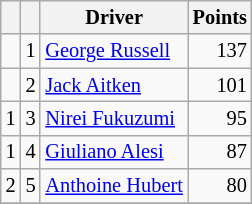<table class="wikitable" style="font-size: 85%;">
<tr>
<th></th>
<th></th>
<th>Driver</th>
<th>Points</th>
</tr>
<tr>
<td></td>
<td align="center">1</td>
<td> <a href='#'>George Russell</a></td>
<td align="right">137</td>
</tr>
<tr>
<td></td>
<td align="center">2</td>
<td> <a href='#'>Jack Aitken</a></td>
<td align="right">101</td>
</tr>
<tr>
<td> 1</td>
<td align="center">3</td>
<td> <a href='#'>Nirei Fukuzumi</a></td>
<td align="right">95</td>
</tr>
<tr>
<td> 1</td>
<td align="center">4</td>
<td> <a href='#'>Giuliano Alesi</a></td>
<td align="right">87</td>
</tr>
<tr>
<td> 2</td>
<td align="center">5</td>
<td> <a href='#'>Anthoine Hubert</a></td>
<td align="right">80</td>
</tr>
<tr>
</tr>
</table>
